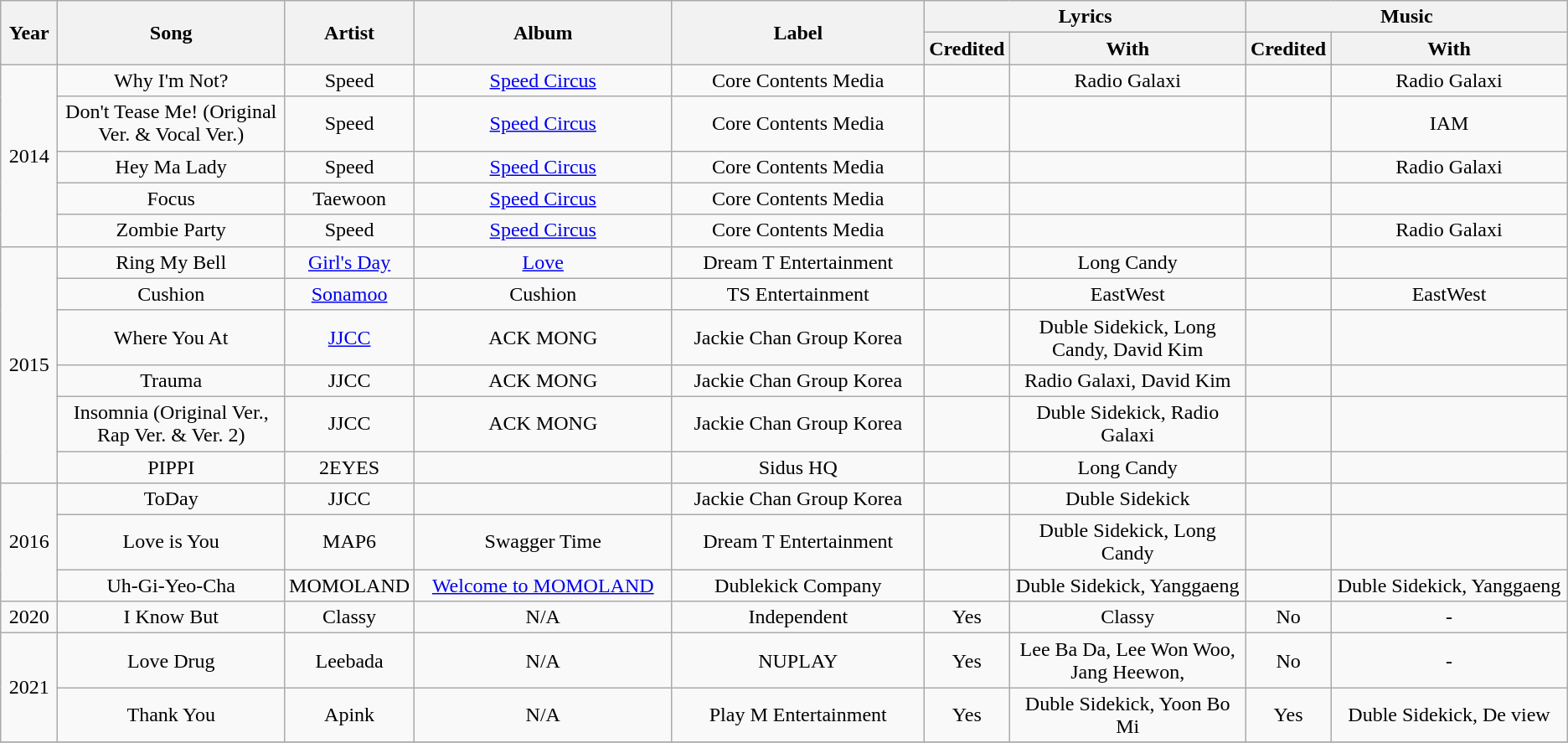<table class="wikitable plainrowheaders" style="text-align:center;">
<tr>
<th rowspan=2 width=50px>Year</th>
<th rowspan=2 width=400px>Song</th>
<th rowspan=2 width=50px>Artist</th>
<th rowspan=2 width=400px>Album</th>
<th rowspan=2 width=400px>Label</th>
<th colspan="2">Lyrics</th>
<th colspan="2">Music</th>
</tr>
<tr>
<th width=50px>Credited</th>
<th width=400px>With</th>
<th width=50px>Credited</th>
<th width=400px>With</th>
</tr>
<tr>
<td rowspan="5">2014</td>
<td>Why I'm Not?</td>
<td>Speed</td>
<td><a href='#'>Speed Circus</a></td>
<td>Core Contents Media</td>
<td></td>
<td>Radio Galaxi</td>
<td></td>
<td>Radio Galaxi</td>
</tr>
<tr>
<td>Don't Tease Me! (Original Ver. & Vocal Ver.)</td>
<td>Speed</td>
<td><a href='#'>Speed Circus</a></td>
<td>Core Contents Media</td>
<td></td>
<td></td>
<td></td>
<td>IAM</td>
</tr>
<tr>
<td>Hey Ma Lady</td>
<td>Speed</td>
<td><a href='#'>Speed Circus</a></td>
<td>Core Contents Media</td>
<td></td>
<td></td>
<td></td>
<td>Radio Galaxi</td>
</tr>
<tr>
<td>Focus</td>
<td>Taewoon</td>
<td><a href='#'>Speed Circus</a></td>
<td>Core Contents Media</td>
<td></td>
<td></td>
<td></td>
<td></td>
</tr>
<tr>
<td>Zombie Party</td>
<td>Speed</td>
<td><a href='#'>Speed Circus</a></td>
<td>Core Contents Media</td>
<td></td>
<td></td>
<td></td>
<td>Radio Galaxi</td>
</tr>
<tr>
<td rowspan="6">2015</td>
<td>Ring My Bell</td>
<td><a href='#'>Girl's Day</a></td>
<td><a href='#'>Love</a></td>
<td>Dream T Entertainment</td>
<td></td>
<td>Long Candy</td>
<td></td>
<td></td>
</tr>
<tr>
<td>Cushion</td>
<td><a href='#'>Sonamoo</a></td>
<td>Cushion</td>
<td>TS Entertainment</td>
<td></td>
<td>EastWest</td>
<td></td>
<td>EastWest</td>
</tr>
<tr>
<td>Where You At</td>
<td><a href='#'>JJCC</a></td>
<td>ACK MONG</td>
<td>Jackie Chan Group Korea</td>
<td></td>
<td>Duble Sidekick, Long Candy, David Kim</td>
<td></td>
<td></td>
</tr>
<tr>
<td>Trauma</td>
<td>JJCC</td>
<td>ACK MONG</td>
<td>Jackie Chan Group Korea</td>
<td></td>
<td>Radio Galaxi, David Kim</td>
<td></td>
<td></td>
</tr>
<tr>
<td>Insomnia (Original Ver., Rap Ver. & Ver. 2)</td>
<td>JJCC</td>
<td>ACK MONG</td>
<td>Jackie Chan Group Korea</td>
<td></td>
<td>Duble Sidekick, Radio Galaxi</td>
<td></td>
<td></td>
</tr>
<tr>
<td>PIPPI</td>
<td>2EYES</td>
<td></td>
<td>Sidus HQ</td>
<td></td>
<td>Long Candy</td>
<td></td>
<td></td>
</tr>
<tr>
<td rowspan="3">2016</td>
<td>ToDay</td>
<td>JJCC</td>
<td></td>
<td>Jackie Chan Group Korea</td>
<td></td>
<td>Duble Sidekick</td>
<td></td>
<td></td>
</tr>
<tr>
<td>Love is You</td>
<td>MAP6</td>
<td>Swagger Time</td>
<td>Dream T Entertainment</td>
<td></td>
<td>Duble Sidekick, Long Candy</td>
<td></td>
<td></td>
</tr>
<tr>
<td>Uh-Gi-Yeo-Cha</td>
<td>MOMOLAND</td>
<td><a href='#'>Welcome to MOMOLAND</a></td>
<td>Dublekick Company</td>
<td></td>
<td>Duble Sidekick, Yanggaeng</td>
<td></td>
<td>Duble Sidekick, Yanggaeng</td>
</tr>
<tr>
<td>2020</td>
<td>I Know But</td>
<td>Classy</td>
<td>N/A</td>
<td>Independent</td>
<td>Yes</td>
<td>Classy</td>
<td>No</td>
<td>-</td>
</tr>
<tr>
<td rowspan="2">2021</td>
<td>Love Drug</td>
<td>Leebada</td>
<td>N/A</td>
<td>NUPLAY</td>
<td>Yes</td>
<td>Lee Ba Da, Lee Won Woo, Jang Heewon,</td>
<td>No</td>
<td>-</td>
</tr>
<tr>
<td>Thank You</td>
<td>Apink</td>
<td>N/A</td>
<td>Play M Entertainment</td>
<td>Yes</td>
<td>Duble Sidekick, Yoon Bo Mi</td>
<td>Yes</td>
<td>Duble Sidekick, De view</td>
</tr>
<tr>
</tr>
</table>
